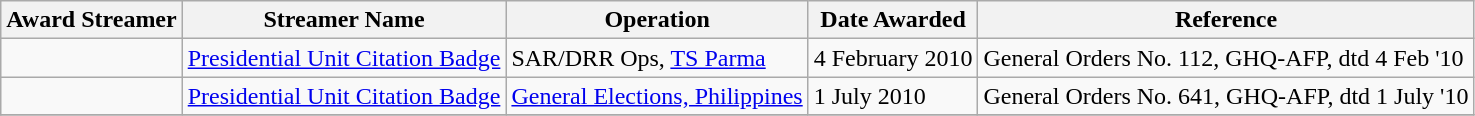<table class="wikitable">
<tr>
<th>Award Streamer</th>
<th>Streamer Name</th>
<th>Operation</th>
<th>Date Awarded</th>
<th>Reference</th>
</tr>
<tr>
<td></td>
<td><a href='#'>Presidential Unit Citation Badge</a></td>
<td>SAR/DRR Ops, <a href='#'>TS Parma</a></td>
<td>4 February 2010</td>
<td>General Orders No. 112, GHQ-AFP, dtd 4 Feb '10</td>
</tr>
<tr>
<td></td>
<td><a href='#'>Presidential Unit Citation Badge</a></td>
<td><a href='#'>General Elections, Philippines</a></td>
<td>1 July 2010</td>
<td>General Orders No. 641, GHQ-AFP, dtd 1 July '10</td>
</tr>
<tr>
</tr>
</table>
